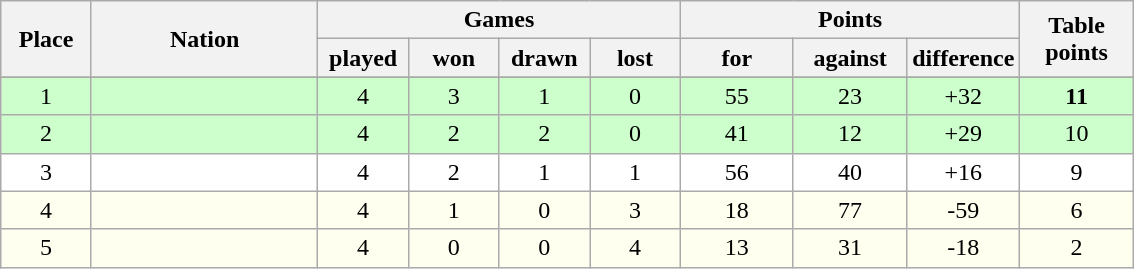<table class="wikitable">
<tr>
<th rowspan=2 width="8%">Place</th>
<th rowspan=2 width="20%">Nation</th>
<th colspan=4 width="32%">Games</th>
<th colspan=3 width="30%">Points</th>
<th rowspan=2 width="10%">Table<br>points</th>
</tr>
<tr>
<th width="8%">played</th>
<th width="8%">won</th>
<th width="8%">drawn</th>
<th width="8%">lost</th>
<th width="10%">for</th>
<th width="10%">against</th>
<th width="10%">difference</th>
</tr>
<tr>
</tr>
<tr bgcolor=#ccffcc align=center>
<td>1</td>
<td align=left><strong></strong></td>
<td>4</td>
<td>3</td>
<td>1</td>
<td>0</td>
<td>55</td>
<td>23</td>
<td>+32</td>
<td><strong>11</strong></td>
</tr>
<tr bgcolor=#ccffcc align=center>
<td>2</td>
<td align=left></td>
<td>4</td>
<td>2</td>
<td>2</td>
<td>0</td>
<td>41</td>
<td>12</td>
<td>+29</td>
<td>10</td>
</tr>
<tr bgcolor=#ffffff align=center>
<td>3</td>
<td align=left></td>
<td>4</td>
<td>2</td>
<td>1</td>
<td>1</td>
<td>56</td>
<td>40</td>
<td>+16</td>
<td>9</td>
</tr>
<tr bgcolor=#fffff align=center>
<td>4</td>
<td align=left></td>
<td>4</td>
<td>1</td>
<td>0</td>
<td>3</td>
<td>18</td>
<td>77</td>
<td>-59</td>
<td>6</td>
</tr>
<tr bgcolor=#fffff align=center>
<td>5</td>
<td align=left></td>
<td>4</td>
<td>0</td>
<td>0</td>
<td>4</td>
<td>13</td>
<td>31</td>
<td>-18</td>
<td>2</td>
</tr>
</table>
